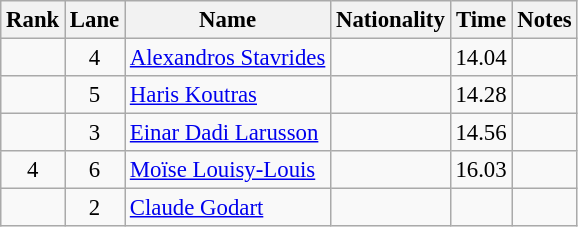<table class="wikitable sortable" style="text-align:center; font-size:95%">
<tr>
<th>Rank</th>
<th>Lane</th>
<th>Name</th>
<th>Nationality</th>
<th>Time</th>
<th>Notes</th>
</tr>
<tr>
<td></td>
<td>4</td>
<td align=left><a href='#'>Alexandros Stavrides</a></td>
<td align=left></td>
<td>14.04</td>
<td></td>
</tr>
<tr>
<td></td>
<td>5</td>
<td align=left><a href='#'>Haris Koutras</a></td>
<td align=left></td>
<td>14.28</td>
<td></td>
</tr>
<tr>
<td></td>
<td>3</td>
<td align=left><a href='#'>Einar Dadi Larusson</a></td>
<td align=left></td>
<td>14.56</td>
<td></td>
</tr>
<tr>
<td>4</td>
<td>6</td>
<td align=left><a href='#'>Moïse Louisy-Louis</a></td>
<td align=left></td>
<td>16.03</td>
<td></td>
</tr>
<tr>
<td></td>
<td>2</td>
<td align=left><a href='#'>Claude Godart</a></td>
<td align=left></td>
<td></td>
<td></td>
</tr>
</table>
